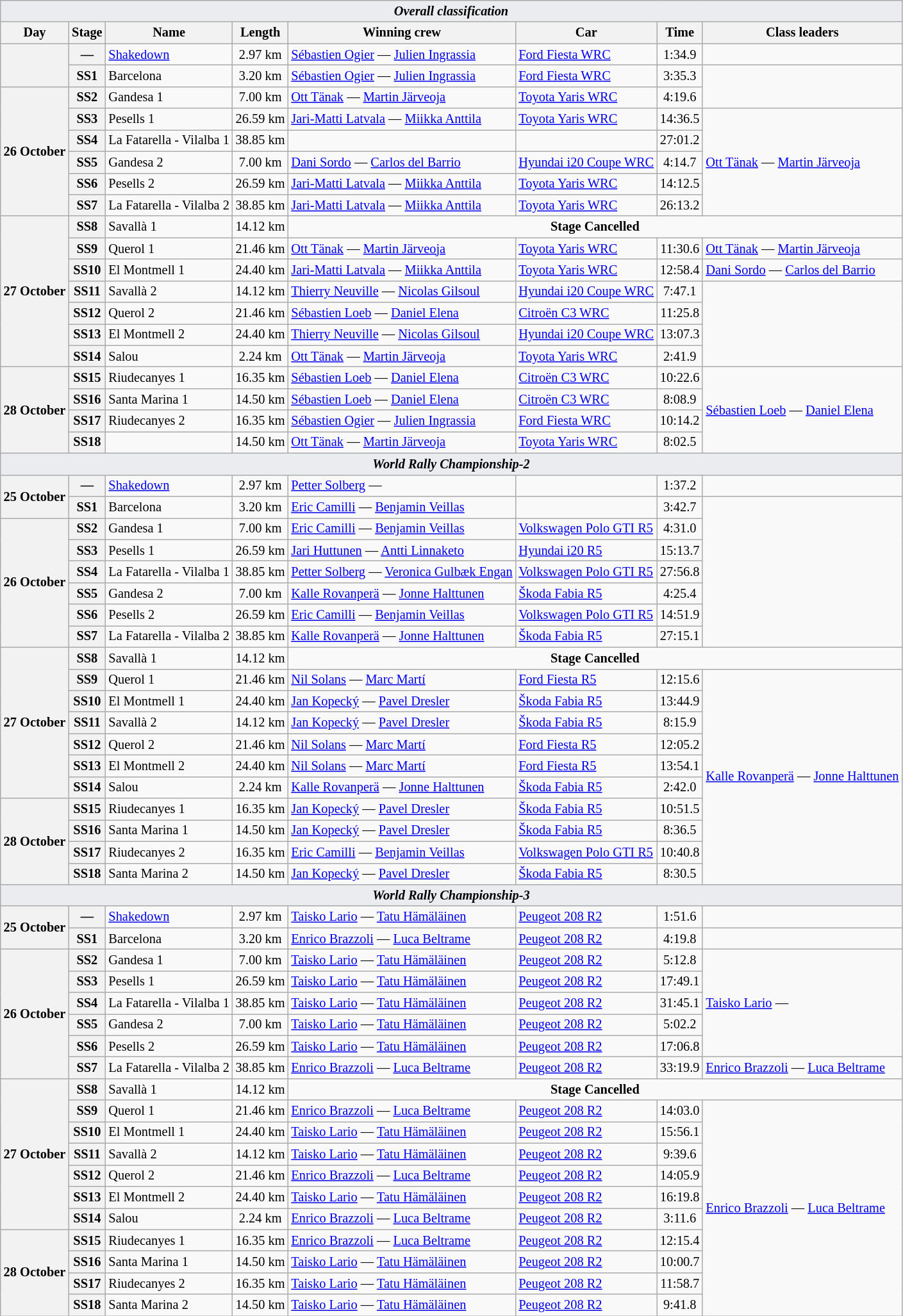<table class="wikitable" style="font-size: 85%;">
<tr>
<td style="background-color:#EAECF0; text-align:center" colspan="9"><strong><em>Overall classification</em></strong></td>
</tr>
<tr>
<th>Day</th>
<th>Stage</th>
<th>Name</th>
<th>Length</th>
<th>Winning crew</th>
<th>Car</th>
<th>Time</th>
<th>Class leaders</th>
</tr>
<tr>
<th rowspan="2"></th>
<th>—</th>
<td><a href='#'>Shakedown</a></td>
<td align="center">2.97 km</td>
<td> <a href='#'>Sébastien Ogier</a> —  <a href='#'>Julien Ingrassia</a></td>
<td><a href='#'>Ford Fiesta WRC</a></td>
<td align="center">1:34.9</td>
<td></td>
</tr>
<tr>
<th>SS1</th>
<td>Barcelona</td>
<td align="center">3.20 km</td>
<td> <a href='#'>Sébastien Ogier</a> —  <a href='#'>Julien Ingrassia</a></td>
<td><a href='#'>Ford Fiesta WRC</a></td>
<td align="center">3:35.3</td>
<td rowspan=2></td>
</tr>
<tr>
<th rowspan="6">26 October</th>
<th>SS2</th>
<td>Gandesa 1</td>
<td align="center">7.00 km</td>
<td> <a href='#'>Ott Tänak</a> —  <a href='#'>Martin Järveoja</a></td>
<td><a href='#'>Toyota Yaris WRC</a></td>
<td align="center">4:19.6</td>
</tr>
<tr>
<th>SS3</th>
<td>Pesells 1</td>
<td align="center">26.59 km</td>
<td> <a href='#'>Jari-Matti Latvala</a> —  <a href='#'>Miikka Anttila</a></td>
<td><a href='#'>Toyota Yaris WRC</a></td>
<td align="center">14:36.5</td>
<td rowspan=5> <a href='#'>Ott Tänak</a> —  <a href='#'>Martin Järveoja</a></td>
</tr>
<tr>
<th>SS4</th>
<td>La Fatarella - Vilalba 1</td>
<td align="center">38.85 km</td>
<td></td>
<td></td>
<td align="center">27:01.2</td>
</tr>
<tr>
<th>SS5</th>
<td>Gandesa 2</td>
<td align="center">7.00 km</td>
<td> <a href='#'>Dani Sordo</a> —  <a href='#'>Carlos del Barrio</a></td>
<td><a href='#'>Hyundai i20 Coupe WRC</a></td>
<td align="center">4:14.7</td>
</tr>
<tr>
<th>SS6</th>
<td>Pesells 2</td>
<td align="center">26.59 km</td>
<td> <a href='#'>Jari-Matti Latvala</a> —  <a href='#'>Miikka Anttila</a></td>
<td><a href='#'>Toyota Yaris WRC</a></td>
<td align="center">14:12.5</td>
</tr>
<tr>
<th>SS7</th>
<td>La Fatarella - Vilalba 2</td>
<td align="center">38.85 km</td>
<td> <a href='#'>Jari-Matti Latvala</a> —  <a href='#'>Miikka Anttila</a></td>
<td><a href='#'>Toyota Yaris WRC</a></td>
<td align="center">26:13.2</td>
</tr>
<tr>
<th rowspan="7">27 October</th>
<th>SS8</th>
<td>Savallà 1</td>
<td align="center">14.12 km</td>
<td colspan="5" align="center"><strong>Stage Cancelled</strong></td>
</tr>
<tr>
<th>SS9</th>
<td>Querol 1</td>
<td align="center">21.46 km</td>
<td> <a href='#'>Ott Tänak</a> —  <a href='#'>Martin Järveoja</a></td>
<td><a href='#'>Toyota Yaris WRC</a></td>
<td align="center">11:30.6</td>
<td> <a href='#'>Ott Tänak</a> —  <a href='#'>Martin Järveoja</a></td>
</tr>
<tr>
<th>SS10</th>
<td>El Montmell 1</td>
<td align="center">24.40 km</td>
<td> <a href='#'>Jari-Matti Latvala</a> —  <a href='#'>Miikka Anttila</a></td>
<td><a href='#'>Toyota Yaris WRC</a></td>
<td align="center">12:58.4</td>
<td> <a href='#'>Dani Sordo</a> —  <a href='#'>Carlos del Barrio</a></td>
</tr>
<tr>
<th>SS11</th>
<td>Savallà 2</td>
<td align="center">14.12 km</td>
<td> <a href='#'>Thierry Neuville</a> —  <a href='#'>Nicolas Gilsoul</a></td>
<td><a href='#'>Hyundai i20 Coupe WRC</a></td>
<td align="center">7:47.1</td>
<td rowspan="4"></td>
</tr>
<tr>
<th>SS12</th>
<td>Querol 2</td>
<td align="center">21.46 km</td>
<td> <a href='#'>Sébastien Loeb</a> —  <a href='#'>Daniel Elena</a></td>
<td><a href='#'>Citroën C3 WRC</a></td>
<td align="center">11:25.8</td>
</tr>
<tr>
<th>SS13</th>
<td>El Montmell 2</td>
<td align="center">24.40 km</td>
<td> <a href='#'>Thierry Neuville</a> —  <a href='#'>Nicolas Gilsoul</a></td>
<td><a href='#'>Hyundai i20 Coupe WRC</a></td>
<td align="center">13:07.3</td>
</tr>
<tr>
<th>SS14</th>
<td>Salou</td>
<td align="center">2.24 km</td>
<td> <a href='#'>Ott Tänak</a> —  <a href='#'>Martin Järveoja</a></td>
<td><a href='#'>Toyota Yaris WRC</a></td>
<td align="center">2:41.9</td>
</tr>
<tr>
<th rowspan="4">28 October</th>
<th>SS15</th>
<td>Riudecanyes 1</td>
<td align="center">16.35 km</td>
<td> <a href='#'>Sébastien Loeb</a> —  <a href='#'>Daniel Elena</a></td>
<td><a href='#'>Citroën C3 WRC</a></td>
<td align="center">10:22.6</td>
<td rowspan="4"> <a href='#'>Sébastien Loeb</a> —  <a href='#'>Daniel Elena</a></td>
</tr>
<tr>
<th>SS16</th>
<td>Santa Marina 1</td>
<td align="center">14.50 km</td>
<td> <a href='#'>Sébastien Loeb</a> —  <a href='#'>Daniel Elena</a></td>
<td><a href='#'>Citroën C3 WRC</a></td>
<td align="center">8:08.9</td>
</tr>
<tr>
<th>SS17</th>
<td>Riudecanyes 2</td>
<td align="center">16.35 km</td>
<td> <a href='#'>Sébastien Ogier</a> —  <a href='#'>Julien Ingrassia</a></td>
<td><a href='#'>Ford Fiesta WRC</a></td>
<td align="center">10:14.2</td>
</tr>
<tr>
<th>SS18</th>
<td></td>
<td align="center">14.50 km</td>
<td> <a href='#'>Ott Tänak</a> —  <a href='#'>Martin Järveoja</a></td>
<td><a href='#'>Toyota Yaris WRC</a></td>
<td align="center">8:02.5</td>
</tr>
<tr>
<td style="background-color:#EAECF0; text-align:center" colspan="9"><strong><em>World Rally Championship-2</em></strong></td>
</tr>
<tr>
<th rowspan="2">25 October</th>
<th>—</th>
<td><a href='#'>Shakedown</a></td>
<td align="center">2.97 km</td>
<td> <a href='#'>Petter Solberg</a> — </td>
<td></td>
<td align="center">1:37.2</td>
<td></td>
</tr>
<tr>
<th>SS1</th>
<td>Barcelona</td>
<td align="center">3.20 km</td>
<td> <a href='#'>Eric Camilli</a> —  <a href='#'>Benjamin Veillas</a></td>
<td></td>
<td align="center">3:42.7</td>
<td rowspan="7"></td>
</tr>
<tr>
<th rowspan="6">26 October</th>
<th>SS2</th>
<td>Gandesa 1</td>
<td align="center">7.00 km</td>
<td> <a href='#'>Eric Camilli</a> —  <a href='#'>Benjamin Veillas</a></td>
<td><a href='#'>Volkswagen Polo GTI R5</a></td>
<td align="center">4:31.0</td>
</tr>
<tr>
<th>SS3</th>
<td>Pesells 1</td>
<td align="center">26.59 km</td>
<td> <a href='#'>Jari Huttunen</a> —  <a href='#'>Antti Linnaketo</a></td>
<td><a href='#'>Hyundai i20 R5</a></td>
<td align="center">15:13.7</td>
</tr>
<tr>
<th>SS4</th>
<td>La Fatarella - Vilalba 1</td>
<td align="center">38.85 km</td>
<td> <a href='#'>Petter Solberg</a> —  <a href='#'>Veronica Gulbæk Engan</a></td>
<td><a href='#'>Volkswagen Polo GTI R5</a></td>
<td align="center">27:56.8</td>
</tr>
<tr>
<th>SS5</th>
<td>Gandesa 2</td>
<td align="center">7.00 km</td>
<td> <a href='#'>Kalle Rovanperä</a> —  <a href='#'>Jonne Halttunen</a></td>
<td><a href='#'>Škoda Fabia R5</a></td>
<td align="center">4:25.4</td>
</tr>
<tr>
<th>SS6</th>
<td>Pesells 2</td>
<td align="center">26.59 km</td>
<td> <a href='#'>Eric Camilli</a> —  <a href='#'>Benjamin Veillas</a></td>
<td><a href='#'>Volkswagen Polo GTI R5</a></td>
<td align="center">14:51.9</td>
</tr>
<tr>
<th>SS7</th>
<td>La Fatarella - Vilalba 2</td>
<td align="center">38.85 km</td>
<td> <a href='#'>Kalle Rovanperä</a> —  <a href='#'>Jonne Halttunen</a></td>
<td><a href='#'>Škoda Fabia R5</a></td>
<td align="center">27:15.1</td>
</tr>
<tr>
<th rowspan="7">27 October</th>
<th>SS8</th>
<td>Savallà 1</td>
<td align="center">14.12 km</td>
<td colspan="5" align="center"><strong>Stage Cancelled</strong></td>
</tr>
<tr>
<th>SS9</th>
<td>Querol 1</td>
<td align="center">21.46 km</td>
<td> <a href='#'>Nil Solans</a> —  <a href='#'>Marc Martí</a></td>
<td><a href='#'>Ford Fiesta R5</a></td>
<td align="center">12:15.6</td>
<td rowspan="10"> <a href='#'>Kalle Rovanperä</a> —  <a href='#'>Jonne Halttunen</a></td>
</tr>
<tr>
<th>SS10</th>
<td>El Montmell 1</td>
<td align="center">24.40 km</td>
<td> <a href='#'>Jan Kopecký</a> —  <a href='#'>Pavel Dresler</a></td>
<td><a href='#'>Škoda Fabia R5</a></td>
<td align="center">13:44.9</td>
</tr>
<tr>
<th>SS11</th>
<td>Savallà 2</td>
<td align="center">14.12 km</td>
<td> <a href='#'>Jan Kopecký</a> —  <a href='#'>Pavel Dresler</a></td>
<td><a href='#'>Škoda Fabia R5</a></td>
<td align="center">8:15.9</td>
</tr>
<tr>
<th>SS12</th>
<td>Querol 2</td>
<td align="center">21.46 km</td>
<td> <a href='#'>Nil Solans</a> —  <a href='#'>Marc Martí</a></td>
<td><a href='#'>Ford Fiesta R5</a></td>
<td align="center">12:05.2</td>
</tr>
<tr>
<th>SS13</th>
<td>El Montmell 2</td>
<td align="center">24.40 km</td>
<td> <a href='#'>Nil Solans</a> —  <a href='#'>Marc Martí</a></td>
<td><a href='#'>Ford Fiesta R5</a></td>
<td align="center">13:54.1</td>
</tr>
<tr>
<th>SS14</th>
<td>Salou</td>
<td align="center">2.24 km</td>
<td> <a href='#'>Kalle Rovanperä</a> —  <a href='#'>Jonne Halttunen</a></td>
<td><a href='#'>Škoda Fabia R5</a></td>
<td align="center">2:42.0</td>
</tr>
<tr>
<th rowspan="4">28 October</th>
<th>SS15</th>
<td>Riudecanyes 1</td>
<td align="center">16.35 km</td>
<td> <a href='#'>Jan Kopecký</a> —  <a href='#'>Pavel Dresler</a></td>
<td><a href='#'>Škoda Fabia R5</a></td>
<td align="center">10:51.5</td>
</tr>
<tr>
<th>SS16</th>
<td>Santa Marina 1</td>
<td align="center">14.50 km</td>
<td> <a href='#'>Jan Kopecký</a> —  <a href='#'>Pavel Dresler</a></td>
<td><a href='#'>Škoda Fabia R5</a></td>
<td align="center">8:36.5</td>
</tr>
<tr>
<th>SS17</th>
<td>Riudecanyes 2</td>
<td align="center">16.35 km</td>
<td> <a href='#'>Eric Camilli</a> —  <a href='#'>Benjamin Veillas</a></td>
<td><a href='#'>Volkswagen Polo GTI R5</a></td>
<td align="center">10:40.8</td>
</tr>
<tr>
<th>SS18</th>
<td>Santa Marina 2</td>
<td align="center">14.50 km</td>
<td> <a href='#'>Jan Kopecký</a> —  <a href='#'>Pavel Dresler</a></td>
<td><a href='#'>Škoda Fabia R5</a></td>
<td align="center">8:30.5</td>
</tr>
<tr>
<td style="background-color:#EAECF0; text-align:center" colspan="9"><strong><em>World Rally Championship-3</em></strong></td>
</tr>
<tr>
<th rowspan="2">25 October</th>
<th>—</th>
<td><a href='#'>Shakedown</a></td>
<td align="center">2.97 km</td>
<td> <a href='#'>Taisko Lario</a> —  <a href='#'>Tatu Hämäläinen</a></td>
<td><a href='#'>Peugeot 208 R2</a></td>
<td align="center">1:51.6</td>
<td></td>
</tr>
<tr>
<th>SS1</th>
<td>Barcelona</td>
<td align="center">3.20 km</td>
<td> <a href='#'>Enrico Brazzoli</a> —  <a href='#'>Luca Beltrame</a></td>
<td><a href='#'>Peugeot 208 R2</a></td>
<td align="center">4:19.8</td>
<td></td>
</tr>
<tr>
<th rowspan="6">26 October</th>
<th>SS2</th>
<td>Gandesa 1</td>
<td align="center">7.00 km</td>
<td> <a href='#'>Taisko Lario</a> —  <a href='#'>Tatu Hämäläinen</a></td>
<td><a href='#'>Peugeot 208 R2</a></td>
<td align="center">5:12.8</td>
<td rowspan=5> <a href='#'>Taisko Lario</a> — </td>
</tr>
<tr>
<th>SS3</th>
<td>Pesells 1</td>
<td align="center">26.59 km</td>
<td> <a href='#'>Taisko Lario</a> —  <a href='#'>Tatu Hämäläinen</a></td>
<td><a href='#'>Peugeot 208 R2</a></td>
<td align="center">17:49.1</td>
</tr>
<tr>
<th>SS4</th>
<td>La Fatarella - Vilalba 1</td>
<td align="center">38.85 km</td>
<td> <a href='#'>Taisko Lario</a> —  <a href='#'>Tatu Hämäläinen</a></td>
<td><a href='#'>Peugeot 208 R2</a></td>
<td align="center">31:45.1</td>
</tr>
<tr>
<th>SS5</th>
<td>Gandesa 2</td>
<td align="center">7.00 km</td>
<td> <a href='#'>Taisko Lario</a> —  <a href='#'>Tatu Hämäläinen</a></td>
<td><a href='#'>Peugeot 208 R2</a></td>
<td align="center">5:02.2</td>
</tr>
<tr>
<th>SS6</th>
<td>Pesells 2</td>
<td align="center">26.59 km</td>
<td> <a href='#'>Taisko Lario</a> —  <a href='#'>Tatu Hämäläinen</a></td>
<td><a href='#'>Peugeot 208 R2</a></td>
<td align="center">17:06.8</td>
</tr>
<tr>
<th>SS7</th>
<td>La Fatarella - Vilalba 2</td>
<td align="center">38.85 km</td>
<td> <a href='#'>Enrico Brazzoli</a> —  <a href='#'>Luca Beltrame</a></td>
<td><a href='#'>Peugeot 208 R2</a></td>
<td align="center">33:19.9</td>
<td> <a href='#'>Enrico Brazzoli</a> —  <a href='#'>Luca Beltrame</a></td>
</tr>
<tr>
<th rowspan="7">27 October</th>
<th>SS8</th>
<td>Savallà 1</td>
<td align="center">14.12 km</td>
<td colspan="5" align="center"><strong>Stage Cancelled</strong></td>
</tr>
<tr>
<th>SS9</th>
<td>Querol 1</td>
<td align="center">21.46 km</td>
<td> <a href='#'>Enrico Brazzoli</a> —  <a href='#'>Luca Beltrame</a></td>
<td><a href='#'>Peugeot 208 R2</a></td>
<td align="center">14:03.0</td>
<td rowspan="10"> <a href='#'>Enrico Brazzoli</a> —  <a href='#'>Luca Beltrame</a></td>
</tr>
<tr>
<th>SS10</th>
<td>El Montmell 1</td>
<td align="center">24.40 km</td>
<td> <a href='#'>Taisko Lario</a> —  <a href='#'>Tatu Hämäläinen</a></td>
<td><a href='#'>Peugeot 208 R2</a></td>
<td align="center">15:56.1</td>
</tr>
<tr>
<th>SS11</th>
<td>Savallà 2</td>
<td align="center">14.12 km</td>
<td> <a href='#'>Taisko Lario</a> —  <a href='#'>Tatu Hämäläinen</a></td>
<td><a href='#'>Peugeot 208 R2</a></td>
<td align="center">9:39.6</td>
</tr>
<tr>
<th>SS12</th>
<td>Querol 2</td>
<td align="center">21.46 km</td>
<td> <a href='#'>Enrico Brazzoli</a> —  <a href='#'>Luca Beltrame</a></td>
<td><a href='#'>Peugeot 208 R2</a></td>
<td align="center">14:05.9</td>
</tr>
<tr>
<th>SS13</th>
<td>El Montmell 2</td>
<td align="center">24.40 km</td>
<td> <a href='#'>Taisko Lario</a> —  <a href='#'>Tatu Hämäläinen</a></td>
<td><a href='#'>Peugeot 208 R2</a></td>
<td align="center">16:19.8</td>
</tr>
<tr>
<th>SS14</th>
<td>Salou</td>
<td align="center">2.24 km</td>
<td> <a href='#'>Enrico Brazzoli</a> —  <a href='#'>Luca Beltrame</a></td>
<td><a href='#'>Peugeot 208 R2</a></td>
<td align="center">3:11.6</td>
</tr>
<tr>
<th rowspan="4">28 October</th>
<th>SS15</th>
<td>Riudecanyes 1</td>
<td align="center">16.35 km</td>
<td> <a href='#'>Enrico Brazzoli</a> —  <a href='#'>Luca Beltrame</a></td>
<td><a href='#'>Peugeot 208 R2</a></td>
<td align="center">12:15.4</td>
</tr>
<tr>
<th>SS16</th>
<td>Santa Marina 1</td>
<td align="center">14.50 km</td>
<td> <a href='#'>Taisko Lario</a> —  <a href='#'>Tatu Hämäläinen</a></td>
<td><a href='#'>Peugeot 208 R2</a></td>
<td align="center">10:00.7</td>
</tr>
<tr>
<th>SS17</th>
<td>Riudecanyes 2</td>
<td align="center">16.35 km</td>
<td> <a href='#'>Taisko Lario</a> —  <a href='#'>Tatu Hämäläinen</a></td>
<td><a href='#'>Peugeot 208 R2</a></td>
<td align="center">11:58.7</td>
</tr>
<tr>
<th>SS18</th>
<td>Santa Marina 2</td>
<td align="center">14.50 km</td>
<td> <a href='#'>Taisko Lario</a> —  <a href='#'>Tatu Hämäläinen</a></td>
<td><a href='#'>Peugeot 208 R2</a></td>
<td align="center">9:41.8</td>
</tr>
</table>
